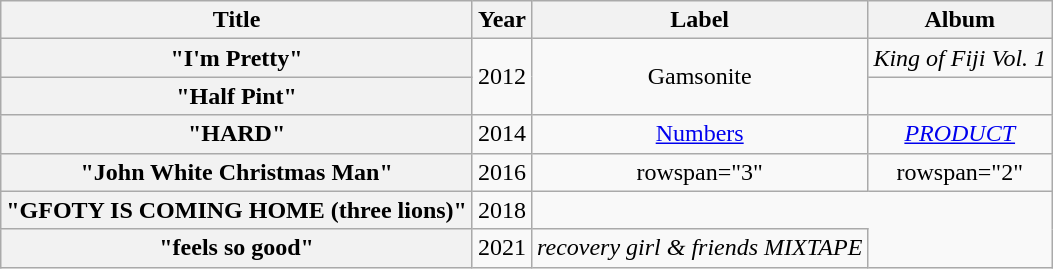<table class="wikitable plainrowheaders" style="text-align:center">
<tr>
<th scope="col">Title</th>
<th scope="col">Year</th>
<th scope="col">Label</th>
<th scope="col">Album</th>
</tr>
<tr>
<th scope="row">"I'm Pretty" </th>
<td rowspan="2">2012</td>
<td rowspan="2">Gamsonite</td>
<td><em>King of Fiji Vol. 1</em></td>
</tr>
<tr>
<th scope="row">"Half Pint" </th>
<td></td>
</tr>
<tr>
<th scope="row">"HARD" </th>
<td>2014</td>
<td><a href='#'>Numbers</a></td>
<td><em><a href='#'>PRODUCT</a></em></td>
</tr>
<tr>
<th scope="row">"John White Christmas Man"</th>
<td>2016</td>
<td>rowspan="3" </td>
<td>rowspan="2" </td>
</tr>
<tr>
<th scope="row">"GFOTY IS COMING HOME (three lions)"</th>
<td>2018</td>
</tr>
<tr>
<th scope="row">"feels so good" </th>
<td>2021</td>
<td><em>recovery girl & friends MIXTAPE</em></td>
</tr>
</table>
